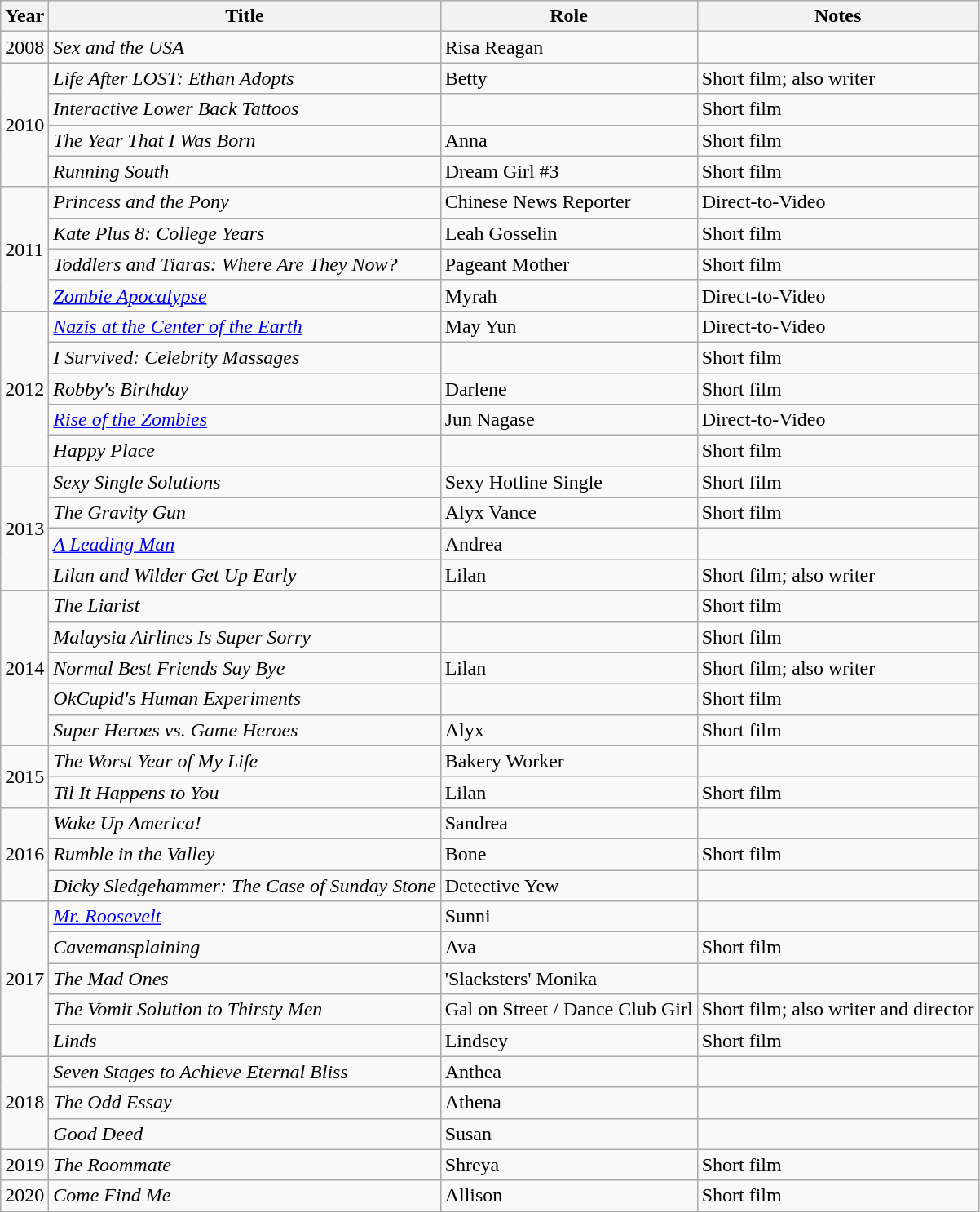<table class="wikitable sortable">
<tr>
<th>Year</th>
<th>Title</th>
<th>Role</th>
<th>Notes</th>
</tr>
<tr>
<td>2008</td>
<td><em>Sex and the USA</em></td>
<td>Risa Reagan</td>
<td></td>
</tr>
<tr>
<td rowspan="4">2010</td>
<td><em>Life After LOST: Ethan Adopts</em></td>
<td>Betty</td>
<td>Short film; also writer</td>
</tr>
<tr>
<td><em>Interactive Lower Back Tattoos</em></td>
<td></td>
<td>Short film</td>
</tr>
<tr>
<td><em>The Year That I Was Born</em></td>
<td>Anna</td>
<td>Short film</td>
</tr>
<tr>
<td><em>Running South</em></td>
<td>Dream Girl #3</td>
<td>Short film</td>
</tr>
<tr>
<td rowspan="4">2011</td>
<td><em>Princess and the Pony</em></td>
<td>Chinese News Reporter</td>
<td>Direct-to-Video</td>
</tr>
<tr>
<td><em>Kate Plus 8: College Years</em></td>
<td>Leah Gosselin</td>
<td>Short film</td>
</tr>
<tr>
<td><em>Toddlers and Tiaras: Where Are They Now?</em></td>
<td>Pageant Mother</td>
<td>Short film</td>
</tr>
<tr>
<td><em><a href='#'>Zombie Apocalypse</a></em></td>
<td>Myrah</td>
<td>Direct-to-Video</td>
</tr>
<tr>
<td rowspan="5">2012</td>
<td><em><a href='#'>Nazis at the Center of the Earth</a></em></td>
<td>May Yun</td>
<td>Direct-to-Video</td>
</tr>
<tr>
<td><em>I Survived: Celebrity Massages</em></td>
<td></td>
<td>Short film</td>
</tr>
<tr>
<td><em>Robby's Birthday</em></td>
<td>Darlene</td>
<td>Short film</td>
</tr>
<tr>
<td><em><a href='#'>Rise of the Zombies</a></em></td>
<td>Jun Nagase</td>
<td>Direct-to-Video</td>
</tr>
<tr>
<td><em>Happy Place</em></td>
<td></td>
<td>Short film</td>
</tr>
<tr>
<td rowspan="4">2013</td>
<td><em>Sexy Single Solutions</em></td>
<td>Sexy Hotline Single</td>
<td>Short film</td>
</tr>
<tr>
<td><em>The Gravity Gun</em></td>
<td>Alyx Vance</td>
<td>Short film</td>
</tr>
<tr>
<td><em><a href='#'>A Leading Man</a></em></td>
<td>Andrea</td>
<td></td>
</tr>
<tr>
<td><em>Lilan and Wilder Get Up Early</em></td>
<td>Lilan</td>
<td>Short film; also writer</td>
</tr>
<tr>
<td rowspan="5">2014</td>
<td><em>The Liarist</em></td>
<td></td>
<td>Short film</td>
</tr>
<tr>
<td><em>Malaysia Airlines Is Super Sorry</em></td>
<td></td>
<td>Short film</td>
</tr>
<tr>
<td><em>Normal Best Friends Say Bye</em></td>
<td>Lilan</td>
<td>Short film; also writer</td>
</tr>
<tr>
<td><em>OkCupid's Human Experiments</em></td>
<td></td>
<td>Short film</td>
</tr>
<tr>
<td><em>Super Heroes vs. Game Heroes</em></td>
<td>Alyx</td>
<td>Short film</td>
</tr>
<tr>
<td rowspan="2">2015</td>
<td><em>The Worst Year of My Life</em></td>
<td>Bakery Worker</td>
<td></td>
</tr>
<tr>
<td><em>Til It Happens to You</em></td>
<td>Lilan</td>
<td>Short film</td>
</tr>
<tr>
<td rowspan="3">2016</td>
<td><em>Wake Up America!</em></td>
<td>Sandrea</td>
<td></td>
</tr>
<tr>
<td><em>Rumble in the Valley</em></td>
<td>Bone</td>
<td>Short film</td>
</tr>
<tr>
<td><em>Dicky Sledgehammer: The Case of Sunday Stone</em></td>
<td>Detective Yew</td>
<td></td>
</tr>
<tr>
<td rowspan="5">2017</td>
<td><em><a href='#'>Mr. Roosevelt</a></em></td>
<td>Sunni</td>
<td></td>
</tr>
<tr>
<td><em>Cavemansplaining</em></td>
<td>Ava</td>
<td>Short film</td>
</tr>
<tr>
<td><em>The Mad Ones</em></td>
<td>'Slacksters' Monika</td>
<td></td>
</tr>
<tr>
<td><em>The Vomit Solution to Thirsty Men</em></td>
<td>Gal on Street / Dance Club Girl</td>
<td>Short film; also writer and director</td>
</tr>
<tr>
<td><em>Linds</em></td>
<td>Lindsey</td>
<td>Short film</td>
</tr>
<tr>
<td rowspan="3">2018</td>
<td><em>Seven Stages to Achieve Eternal Bliss</em></td>
<td>Anthea</td>
<td></td>
</tr>
<tr>
<td><em>The Odd Essay</em></td>
<td>Athena</td>
<td></td>
</tr>
<tr>
<td><em>Good Deed</em></td>
<td>Susan</td>
<td></td>
</tr>
<tr>
<td>2019</td>
<td><em>The Roommate</em></td>
<td>Shreya</td>
<td>Short film</td>
</tr>
<tr>
<td>2020</td>
<td><em>Come Find Me</em></td>
<td>Allison</td>
<td>Short film</td>
</tr>
<tr>
</tr>
</table>
